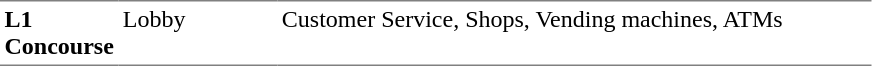<table table border=0 cellspacing=0 cellpadding=3>
<tr>
<td style="border-bottom:solid 1px gray; border-top:solid 1px gray;" valign=top width=50><strong>L1<br>Concourse</strong></td>
<td style="border-bottom:solid 1px gray; border-top:solid 1px gray;" valign=top width=100>Lobby</td>
<td style="border-bottom:solid 1px gray; border-top:solid 1px gray;" valign=top width=390>Customer Service, Shops, Vending machines, ATMs</td>
</tr>
</table>
